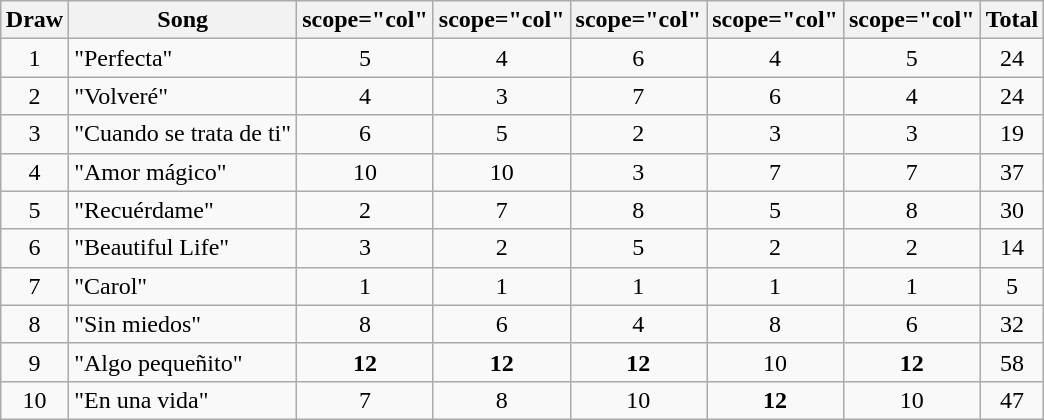<table class="wikitable plainrowheaders" style="margin: 1em auto 1em auto; text-align:center;">
<tr>
<th>Draw</th>
<th>Song</th>
<th>scope="col" </th>
<th>scope="col" </th>
<th>scope="col" </th>
<th>scope="col" </th>
<th>scope="col" </th>
<th>Total</th>
</tr>
<tr>
<td>1</td>
<td align="left">"Perfecta"</td>
<td>5</td>
<td>4</td>
<td>6</td>
<td>4</td>
<td>5</td>
<td>24</td>
</tr>
<tr>
<td>2</td>
<td align="left">"Volveré"</td>
<td>4</td>
<td>3</td>
<td>7</td>
<td>6</td>
<td>4</td>
<td>24</td>
</tr>
<tr>
<td>3</td>
<td align="left">"Cuando se trata de ti"</td>
<td>6</td>
<td>5</td>
<td>2</td>
<td>3</td>
<td>3</td>
<td>19</td>
</tr>
<tr>
<td>4</td>
<td align="left">"Amor mágico"</td>
<td>10</td>
<td>10</td>
<td>3</td>
<td>7</td>
<td>7</td>
<td>37</td>
</tr>
<tr>
<td>5</td>
<td align="left">"Recuérdame"</td>
<td>2</td>
<td>7</td>
<td>8</td>
<td>5</td>
<td>8</td>
<td>30</td>
</tr>
<tr>
<td>6</td>
<td align="left">"Beautiful Life"</td>
<td>3</td>
<td>2</td>
<td>5</td>
<td>2</td>
<td>2</td>
<td>14</td>
</tr>
<tr>
<td>7</td>
<td align="left">"Carol"</td>
<td>1</td>
<td>1</td>
<td>1</td>
<td>1</td>
<td>1</td>
<td>5</td>
</tr>
<tr>
<td>8</td>
<td align="left">"Sin miedos"</td>
<td>8</td>
<td>6</td>
<td>4</td>
<td>8</td>
<td>6</td>
<td>32</td>
</tr>
<tr>
<td>9</td>
<td align="left">"Algo pequeñito"</td>
<td><strong>12</strong></td>
<td><strong>12</strong></td>
<td><strong>12</strong></td>
<td>10</td>
<td><strong>12</strong></td>
<td>58</td>
</tr>
<tr>
<td>10</td>
<td align="left">"En una vida"</td>
<td>7</td>
<td>8</td>
<td>10</td>
<td><strong>12</strong></td>
<td>10</td>
<td>47</td>
</tr>
</table>
